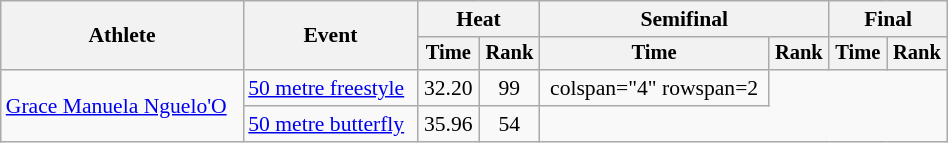<table class="wikitable" style="text-align:center; font-size:90%; width:50%;">
<tr>
<th rowspan="2">Athlete</th>
<th rowspan="2">Event</th>
<th colspan="2">Heat</th>
<th colspan="2">Semifinal</th>
<th colspan="2">Final</th>
</tr>
<tr style="font-size:95%">
<th>Time</th>
<th>Rank</th>
<th>Time</th>
<th>Rank</th>
<th>Time</th>
<th>Rank</th>
</tr>
<tr>
<td align=left rowspan=2><a href='#'>Grace Manuela Nguelo'O</a></td>
<td align=left><a href='#'>50 metre freestyle</a></td>
<td>32.20</td>
<td>99</td>
<td>colspan="4" rowspan=2</td>
</tr>
<tr>
<td align=left><a href='#'>50 metre butterfly</a></td>
<td>35.96</td>
<td>54</td>
</tr>
</table>
